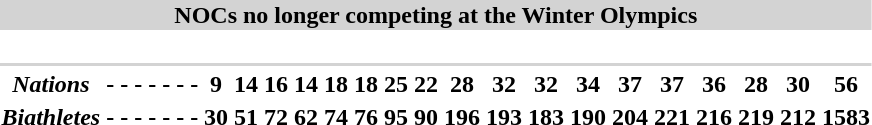<table>
<tr>
</tr>
<tr>
</tr>
<tr>
</tr>
<tr>
</tr>
<tr>
</tr>
<tr>
</tr>
<tr>
</tr>
<tr>
</tr>
<tr>
</tr>
<tr>
</tr>
<tr>
</tr>
<tr>
</tr>
<tr>
</tr>
<tr>
</tr>
<tr>
</tr>
<tr>
</tr>
<tr>
</tr>
<tr>
</tr>
<tr>
</tr>
<tr>
</tr>
<tr>
</tr>
<tr>
</tr>
<tr>
</tr>
<tr>
</tr>
<tr>
</tr>
<tr>
</tr>
<tr>
</tr>
<tr>
</tr>
<tr>
</tr>
<tr>
</tr>
<tr>
</tr>
<tr>
</tr>
<tr>
</tr>
<tr>
</tr>
<tr>
</tr>
<tr>
</tr>
<tr>
</tr>
<tr>
</tr>
<tr>
</tr>
<tr>
</tr>
<tr>
</tr>
<tr>
</tr>
<tr>
</tr>
<tr>
</tr>
<tr>
</tr>
<tr>
</tr>
<tr>
</tr>
<tr>
</tr>
<tr>
<th colspan=26 bgcolor=lightgray>NOCs no longer competing at the Winter Olympics</th>
</tr>
<tr>
</tr>
<tr>
</tr>
<tr>
</tr>
<tr>
</tr>
<tr>
</tr>
<tr>
</tr>
<tr>
</tr>
<tr>
</tr>
<tr>
</tr>
<tr>
</tr>
<tr>
<td colspan=26 bgcolor=lightgray></td>
</tr>
<tr>
<th><em>Nations</em></th>
<th>-</th>
<th>-</th>
<th>-</th>
<th>-</th>
<th>-</th>
<th>-</th>
<th>-</th>
<th>9</th>
<th>14</th>
<th>16</th>
<th>14</th>
<th>18</th>
<th>18</th>
<th>25</th>
<th>22</th>
<th>28</th>
<th>32</th>
<th>32</th>
<th>34</th>
<th>37</th>
<th>37</th>
<th>36</th>
<th>28</th>
<th>30</th>
<th>56</th>
</tr>
<tr>
<th><em>Biathletes</em></th>
<th>-</th>
<th>-</th>
<th>-</th>
<th>-</th>
<th>-</th>
<th>-</th>
<th>-</th>
<th>30</th>
<th>51</th>
<th>72</th>
<th>62</th>
<th>74</th>
<th>76</th>
<th>95</th>
<th>90</th>
<th>196</th>
<th>193</th>
<th>183</th>
<th>190</th>
<th>204</th>
<th>221</th>
<th>216</th>
<th>219</th>
<th>212</th>
<th>1583</th>
</tr>
<tr>
</tr>
<tr>
</tr>
</table>
